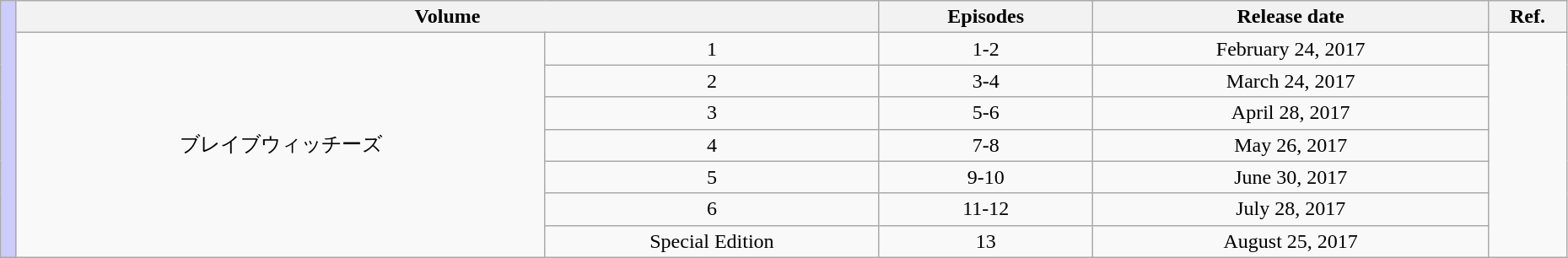<table class="wikitable" style="text-align: center; width: 98%;">
<tr>
<td rowspan="242" style="width:1%; background:#CCF;"></td>
<th colspan="2">Volume</th>
<th>Episodes</th>
<th>Release date</th>
<th style="width:5%;">Ref.</th>
</tr>
<tr>
<td rowspan="7">ブレイブウィッチーズ</td>
<td>1</td>
<td>1-2</td>
<td>February 24, 2017</td>
<td rowspan="7"></td>
</tr>
<tr>
<td>2</td>
<td>3-4</td>
<td>March 24, 2017</td>
</tr>
<tr>
<td>3</td>
<td>5-6</td>
<td>April 28, 2017</td>
</tr>
<tr>
<td>4</td>
<td>7-8</td>
<td>May 26, 2017</td>
</tr>
<tr>
<td>5</td>
<td>9-10</td>
<td>June 30, 2017</td>
</tr>
<tr>
<td>6</td>
<td>11-12</td>
<td>July 28, 2017</td>
</tr>
<tr>
<td>Special Edition</td>
<td>13</td>
<td>August 25, 2017</td>
</tr>
</table>
